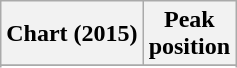<table class="wikitable sortable plainrowheaders" style="text-align:center">
<tr>
<th scope="col">Chart (2015)</th>
<th scope="col">Peak<br>position</th>
</tr>
<tr>
</tr>
<tr>
</tr>
<tr>
</tr>
<tr>
</tr>
<tr>
</tr>
<tr>
</tr>
<tr>
</tr>
<tr>
</tr>
<tr>
</tr>
<tr>
</tr>
<tr>
</tr>
<tr>
</tr>
<tr>
</tr>
<tr>
</tr>
<tr>
</tr>
<tr>
</tr>
<tr>
</tr>
<tr>
</tr>
<tr>
</tr>
</table>
